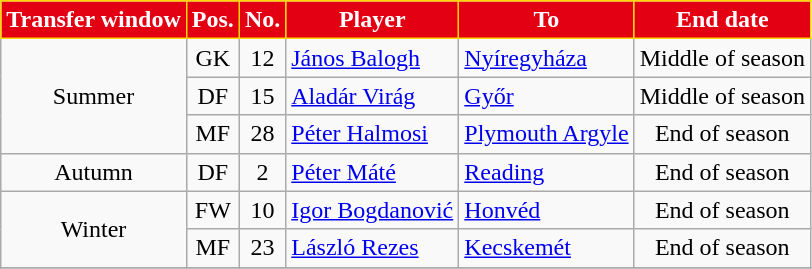<table class="wikitable plainrowheaders sortable">
<tr>
<th style="background-color:#E40013;color:white;border:1px solid gold">Transfer window</th>
<th style="background-color:#E40013;color:white;border:1px solid gold">Pos.</th>
<th style="background-color:#E40013;color:white;border:1px solid gold">No.</th>
<th style="background-color:#E40013;color:white;border:1px solid gold">Player</th>
<th style="background-color:#E40013;color:white;border:1px solid gold">To</th>
<th style="background-color:#E40013;color:white;border:1px solid gold">End date</th>
</tr>
<tr>
<td rowspan="3" style="text-align:center;">Summer</td>
<td style="text-align:center;">GK</td>
<td style="text-align:center;">12</td>
<td style="text-align:left;"> <a href='#'>János Balogh</a></td>
<td style="text-align:left;"><a href='#'>Nyíregyháza</a></td>
<td style="text-align:center;">Middle of season</td>
</tr>
<tr>
<td style="text-align:center;">DF</td>
<td style="text-align:center;">15</td>
<td style="text-align:left;"> <a href='#'>Aladár Virág</a></td>
<td style="text-align:left;"><a href='#'>Győr</a></td>
<td style="text-align:center;">Middle of season</td>
</tr>
<tr>
<td style="text-align:center;">MF</td>
<td style="text-align:center;">28</td>
<td style="text-align:left;"> <a href='#'>Péter Halmosi</a></td>
<td style="text-align:left;"> <a href='#'>Plymouth Argyle</a></td>
<td style="text-align:center;">End of season</td>
</tr>
<tr>
<td style="text-align:center;">Autumn</td>
<td style="text-align:center;">DF</td>
<td style="text-align:center;">2</td>
<td style="text-align:left;"> <a href='#'>Péter Máté</a></td>
<td style="text-align:left;"> <a href='#'>Reading</a></td>
<td style="text-align:center;">End of season</td>
</tr>
<tr>
<td rowspan="2" style="text-align:center;">Winter</td>
<td style="text-align:center;">FW</td>
<td style="text-align:center;">10</td>
<td style="text-align:left;"> <a href='#'>Igor Bogdanović</a></td>
<td style="text-align:left;"><a href='#'>Honvéd</a></td>
<td style="text-align:center;">End of season</td>
</tr>
<tr>
<td style="text-align:center;">MF</td>
<td style="text-align:center;">23</td>
<td style="text-align:left;"> <a href='#'>László Rezes</a></td>
<td style="text-align:left;"><a href='#'>Kecskemét</a></td>
<td style="text-align:center;">End of season</td>
</tr>
<tr>
</tr>
</table>
